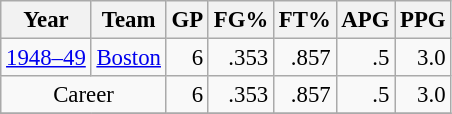<table class="wikitable sortable" style="font-size:95%; text-align:right;">
<tr>
<th>Year</th>
<th>Team</th>
<th>GP</th>
<th>FG%</th>
<th>FT%</th>
<th>APG</th>
<th>PPG</th>
</tr>
<tr>
<td style="text-align:left;"><a href='#'>1948–49</a></td>
<td style="text-align:left;"><a href='#'>Boston</a></td>
<td>6</td>
<td>.353</td>
<td>.857</td>
<td>.5</td>
<td>3.0</td>
</tr>
<tr>
<td style="text-align:center;" colspan="2">Career</td>
<td>6</td>
<td>.353</td>
<td>.857</td>
<td>.5</td>
<td>3.0</td>
</tr>
<tr>
</tr>
</table>
